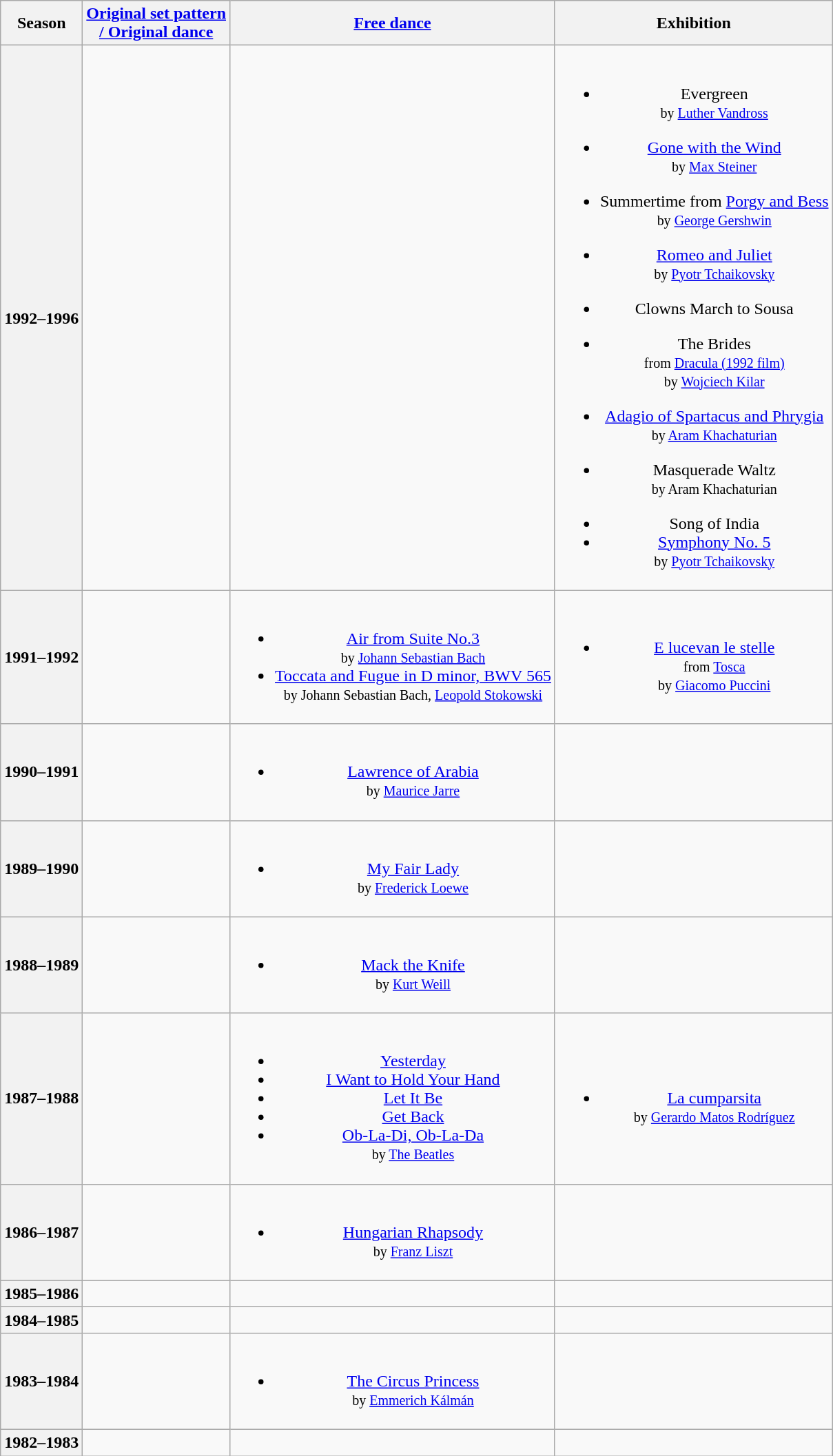<table class="wikitable" style="text-align:center">
<tr>
<th>Season</th>
<th><a href='#'>Original set pattern <br> / Original dance</a></th>
<th><a href='#'>Free dance</a></th>
<th>Exhibition</th>
</tr>
<tr>
<th>1992–1996</th>
<td></td>
<td></td>
<td><br><ul><li>Evergreen <br><small> by <a href='#'>Luther Vandross</a> </small></li></ul><ul><li><a href='#'>Gone with the Wind</a> <br><small> by <a href='#'>Max Steiner</a> </small></li></ul><ul><li>Summertime from <a href='#'>Porgy and Bess</a> <br><small> by <a href='#'>George Gershwin</a> </small></li></ul><ul><li><a href='#'>Romeo and Juliet</a> <br> <small> by <a href='#'>Pyotr Tchaikovsky</a> </small></li></ul><ul><li>Clowns March to Sousa</li></ul><ul><li>The Brides <br><small> from <a href='#'>Dracula (1992 film)</a> <br> by <a href='#'>Wojciech Kilar</a> </small></li></ul><ul><li><a href='#'>Adagio of Spartacus and Phrygia</a> <br><small> by <a href='#'>Aram Khachaturian</a> </small></li></ul><ul><li>Masquerade Waltz <br> <small> by Aram Khachaturian </small></li></ul><ul><li>Song of India</li><li><a href='#'>Symphony No. 5</a>  <br><small> by <a href='#'>Pyotr Tchaikovsky</a> </small></li></ul></td>
</tr>
<tr>
<th>1991–1992</th>
<td></td>
<td><br><ul><li><a href='#'>Air from Suite No.3</a> <br><small> by <a href='#'>Johann Sebastian Bach</a> </small></li><li><a href='#'>Toccata and Fugue in D minor, BWV 565</a> <br><small> by Johann Sebastian Bach, <a href='#'>Leopold Stokowski</a> </small></li></ul></td>
<td><br><ul><li><a href='#'>E lucevan le stelle</a> <br><small> from <a href='#'>Tosca</a> <br> by <a href='#'>Giacomo Puccini</a> </small></li></ul></td>
</tr>
<tr>
<th>1990–1991</th>
<td></td>
<td><br><ul><li><a href='#'>Lawrence of Arabia</a> <br><small> by <a href='#'>Maurice Jarre</a> </small></li></ul></td>
<td></td>
</tr>
<tr>
<th>1989–1990</th>
<td></td>
<td><br><ul><li><a href='#'>My Fair Lady</a> <br><small> by <a href='#'>Frederick Loewe</a></small></li></ul></td>
<td></td>
</tr>
<tr>
<th>1988–1989</th>
<td></td>
<td><br><ul><li><a href='#'>Mack the Knife</a> <br><small> by <a href='#'>Kurt Weill</a></small></li></ul></td>
<td></td>
</tr>
<tr>
<th>1987–1988</th>
<td></td>
<td><br><ul><li><a href='#'>Yesterday</a></li><li><a href='#'>I Want to Hold Your Hand</a></li><li><a href='#'>Let It Be</a></li><li><a href='#'>Get Back</a></li><li><a href='#'>Ob-La-Di, Ob-La-Da</a> <br><small> by <a href='#'>The Beatles</a></small></li></ul></td>
<td><br><ul><li><a href='#'>La cumparsita</a> <br><small> by <a href='#'>Gerardo Matos Rodríguez</a></small></li></ul></td>
</tr>
<tr>
<th>1986–1987</th>
<td></td>
<td><br><ul><li><a href='#'>Hungarian Rhapsody</a> <br><small> by <a href='#'>Franz Liszt</a></small></li></ul></td>
<td></td>
</tr>
<tr>
<th>1985–1986</th>
<td></td>
<td></td>
<td></td>
</tr>
<tr>
<th>1984–1985</th>
<td></td>
<td></td>
<td></td>
</tr>
<tr>
<th>1983–1984</th>
<td></td>
<td><br><ul><li><a href='#'>The Circus Princess</a> <br><small> by <a href='#'>Emmerich Kálmán</a></small></li></ul></td>
<td></td>
</tr>
<tr>
<th>1982–1983</th>
<td></td>
<td></td>
<td></td>
</tr>
</table>
